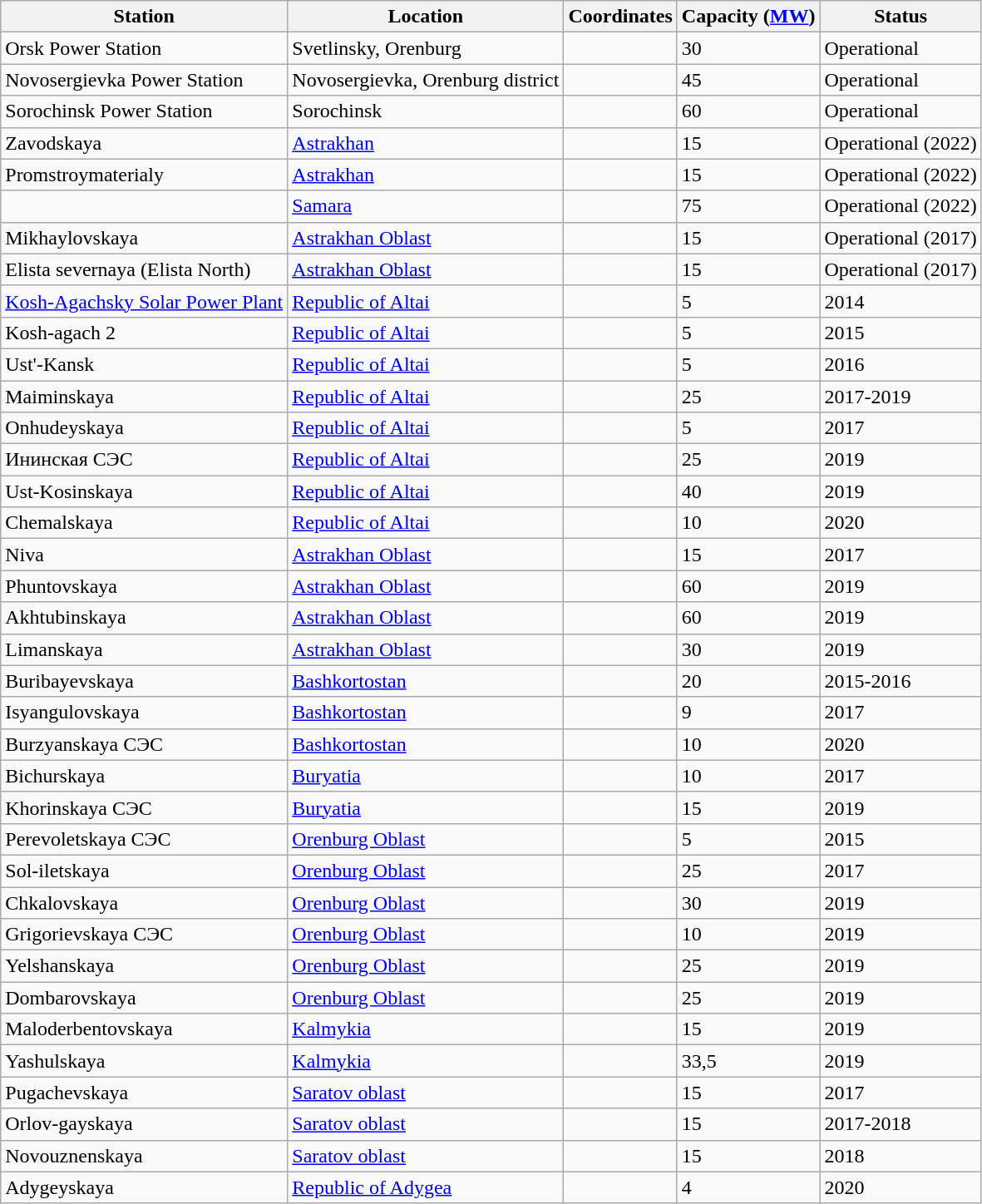<table class="wikitable sortable">
<tr>
<th>Station</th>
<th>Location</th>
<th>Coordinates</th>
<th>Capacity (<a href='#'>MW</a>)</th>
<th>Status</th>
</tr>
<tr>
<td>Orsk Power Station</td>
<td>Svetlinsky, Orenburg</td>
<td></td>
<td>30</td>
<td>Operational</td>
</tr>
<tr>
<td>Novosergievka Power Station</td>
<td>Novosergievka, Orenburg district</td>
<td></td>
<td>45</td>
<td>Operational</td>
</tr>
<tr>
<td>Sorochinsk Power Station</td>
<td>Sorochinsk</td>
<td></td>
<td>60</td>
<td>Operational</td>
</tr>
<tr>
<td>Zavodskaya</td>
<td><a href='#'>Astrakhan</a></td>
<td></td>
<td>15</td>
<td>Operational (2022)</td>
</tr>
<tr>
<td>Promstroymaterialy</td>
<td><a href='#'>Astrakhan</a></td>
<td></td>
<td>15</td>
<td>Operational (2022)</td>
</tr>
<tr>
<td></td>
<td><a href='#'>Samara</a></td>
<td></td>
<td>75</td>
<td>Operational (2022)</td>
</tr>
<tr>
<td>Mikhaylovskaya</td>
<td><a href='#'>Astrakhan Oblast</a></td>
<td></td>
<td>15</td>
<td>Operational (2017)</td>
</tr>
<tr>
<td>Elista severnaya (Elista North)</td>
<td><a href='#'>Astrakhan Oblast</a></td>
<td></td>
<td>15</td>
<td>Operational (2017)</td>
</tr>
<tr>
<td><a href='#'>Kosh-Agachsky Solar Power Plant</a></td>
<td><a href='#'>Republic of Altai</a></td>
<td></td>
<td>5</td>
<td>2014</td>
</tr>
<tr>
<td>Kosh-agach 2</td>
<td><a href='#'>Republic of Altai</a></td>
<td></td>
<td>5</td>
<td>2015</td>
</tr>
<tr>
<td>Ust'-Kansk</td>
<td><a href='#'>Republic of Altai</a></td>
<td></td>
<td>5</td>
<td>2016</td>
</tr>
<tr>
<td>Maiminskaya</td>
<td><a href='#'>Republic of Altai</a></td>
<td></td>
<td>25</td>
<td>2017-2019</td>
</tr>
<tr>
<td>Onhudeyskaya</td>
<td><a href='#'>Republic of Altai</a></td>
<td></td>
<td>5</td>
<td>2017</td>
</tr>
<tr>
<td>Ининская СЭС</td>
<td><a href='#'>Republic of Altai</a></td>
<td></td>
<td>25</td>
<td>2019</td>
</tr>
<tr>
<td>Ust-Kosinskaya</td>
<td><a href='#'>Republic of Altai</a></td>
<td></td>
<td>40</td>
<td>2019</td>
</tr>
<tr>
<td>Chemalskaya</td>
<td><a href='#'>Republic of Altai</a></td>
<td></td>
<td>10</td>
<td>2020</td>
</tr>
<tr>
<td>Niva</td>
<td><a href='#'>Astrakhan Oblast</a></td>
<td></td>
<td>15</td>
<td>2017</td>
</tr>
<tr>
<td>Phuntovskaya</td>
<td><a href='#'>Astrakhan Oblast</a></td>
<td></td>
<td>60</td>
<td>2019</td>
</tr>
<tr>
<td>Akhtubinskaya</td>
<td><a href='#'>Astrakhan Oblast</a></td>
<td></td>
<td>60</td>
<td>2019</td>
</tr>
<tr>
<td>Limanskaya</td>
<td><a href='#'>Astrakhan Oblast</a></td>
<td></td>
<td>30</td>
<td>2019</td>
</tr>
<tr>
<td>Buribayevskaya</td>
<td><a href='#'>Bashkortostan</a></td>
<td></td>
<td>20</td>
<td>2015-2016</td>
</tr>
<tr>
<td>Isyangulovskaya</td>
<td><a href='#'>Bashkortostan</a></td>
<td></td>
<td>9</td>
<td>2017</td>
</tr>
<tr>
<td>Burzyanskaya СЭС</td>
<td><a href='#'>Bashkortostan</a></td>
<td></td>
<td>10</td>
<td>2020</td>
</tr>
<tr>
<td>Bichurskaya</td>
<td><a href='#'>Buryatia</a></td>
<td></td>
<td>10</td>
<td>2017</td>
</tr>
<tr>
<td>Khorinskaya СЭС</td>
<td><a href='#'>Buryatia</a></td>
<td></td>
<td>15</td>
<td>2019</td>
</tr>
<tr>
<td>Perevoletskaya СЭС</td>
<td><a href='#'>Orenburg Oblast</a></td>
<td></td>
<td>5</td>
<td>2015</td>
</tr>
<tr>
<td>Sol-iletskaya</td>
<td><a href='#'>Orenburg Oblast</a></td>
<td></td>
<td>25</td>
<td>2017</td>
</tr>
<tr>
<td>Chkalovskaya</td>
<td><a href='#'>Orenburg Oblast</a></td>
<td></td>
<td>30</td>
<td>2019</td>
</tr>
<tr>
<td>Grigorievskaya СЭС</td>
<td><a href='#'>Orenburg Oblast</a></td>
<td></td>
<td>10</td>
<td>2019</td>
</tr>
<tr>
<td>Yelshanskaya</td>
<td><a href='#'>Orenburg Oblast</a></td>
<td></td>
<td>25</td>
<td>2019</td>
</tr>
<tr>
<td>Dombarovskaya</td>
<td><a href='#'>Orenburg Oblast</a></td>
<td></td>
<td>25</td>
<td>2019</td>
</tr>
<tr>
<td>Maloderbentovskaya</td>
<td><a href='#'>Kalmykia</a></td>
<td></td>
<td>15</td>
<td>2019</td>
</tr>
<tr>
<td>Yashulskaya</td>
<td><a href='#'>Kalmykia</a></td>
<td></td>
<td>33,5</td>
<td>2019</td>
</tr>
<tr>
<td>Pugachevskaya</td>
<td><a href='#'>Saratov oblast</a></td>
<td></td>
<td>15</td>
<td>2017</td>
</tr>
<tr>
<td>Orlov-gayskaya</td>
<td><a href='#'>Saratov oblast</a></td>
<td></td>
<td>15</td>
<td>2017-2018</td>
</tr>
<tr>
<td>Novouznenskaya</td>
<td><a href='#'>Saratov oblast</a></td>
<td></td>
<td>15</td>
<td>2018</td>
</tr>
<tr>
<td>Adygeyskaya</td>
<td><a href='#'>Republic of Adygea</a></td>
<td></td>
<td>4</td>
<td>2020</td>
</tr>
</table>
